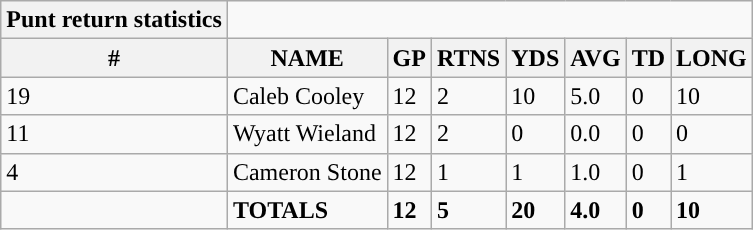<table class="wikitable collapsible">
<tr>
<th style="text-align:center; ">Punt return statistics</th>
</tr>
<tr>
<th>#</th>
<th>NAME</th>
<th>GP</th>
<th>RTNS</th>
<th>YDS</th>
<th>AVG</th>
<th>TD</th>
<th>LONG</th>
</tr>
<tr>
<td>19</td>
<td>Caleb Cooley</td>
<td>12</td>
<td>2</td>
<td>10</td>
<td>5.0</td>
<td>0</td>
<td>10</td>
</tr>
<tr>
<td>11</td>
<td>Wyatt Wieland</td>
<td>12</td>
<td>2</td>
<td>0</td>
<td>0.0</td>
<td>0</td>
<td>0</td>
</tr>
<tr>
<td>4</td>
<td>Cameron Stone</td>
<td>12</td>
<td>1</td>
<td>1</td>
<td>1.0</td>
<td>0</td>
<td>1</td>
</tr>
<tr>
<td></td>
<td><strong>TOTALS</strong></td>
<td><strong>12</strong></td>
<td><strong>5</strong></td>
<td><strong>20</strong></td>
<td><strong>4.0</strong></td>
<td><strong>0</strong></td>
<td><strong>10</strong></td>
</tr>
</table>
